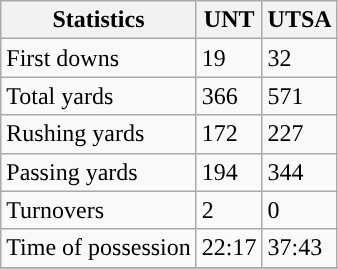<table class="wikitable">
<tr>
<th>Statistics</th>
<th>UNT</th>
<th>UTSA</th>
</tr>
<tr>
<td>First downs</td>
<td>19</td>
<td>32</td>
</tr>
<tr>
<td>Total yards</td>
<td>366</td>
<td>571</td>
</tr>
<tr>
<td>Rushing yards</td>
<td>172</td>
<td>227</td>
</tr>
<tr>
<td>Passing yards</td>
<td>194</td>
<td>344</td>
</tr>
<tr>
<td>Turnovers</td>
<td>2</td>
<td>0</td>
</tr>
<tr>
<td>Time of possession</td>
<td>22:17</td>
<td>37:43</td>
</tr>
<tr>
</tr>
</table>
